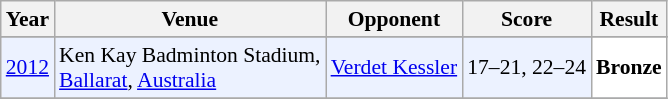<table class="sortable wikitable" style="font-size: 90%;">
<tr>
<th>Year</th>
<th>Venue</th>
<th>Opponent</th>
<th>Score</th>
<th>Result</th>
</tr>
<tr>
</tr>
<tr style="background:#ECF2FF">
<td align="center"><a href='#'>2012</a></td>
<td align="left">Ken Kay Badminton Stadium,<br> <a href='#'>Ballarat</a>, <a href='#'>Australia</a></td>
<td align="left"> <a href='#'>Verdet Kessler</a></td>
<td align="center">17–21, 22–24</td>
<td style="text-align:left; background:white"> <strong>Bronze</strong></td>
</tr>
<tr>
</tr>
</table>
